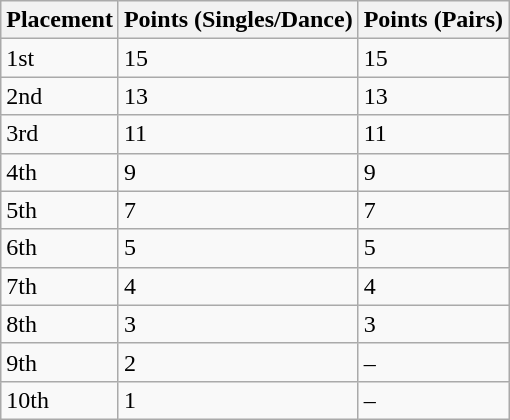<table class="wikitable">
<tr>
<th>Placement</th>
<th>Points (Singles/Dance)</th>
<th>Points (Pairs)</th>
</tr>
<tr>
<td>1st</td>
<td>15</td>
<td>15</td>
</tr>
<tr>
<td>2nd</td>
<td>13</td>
<td>13</td>
</tr>
<tr>
<td>3rd</td>
<td>11</td>
<td>11</td>
</tr>
<tr>
<td>4th</td>
<td>9</td>
<td>9</td>
</tr>
<tr>
<td>5th</td>
<td>7</td>
<td>7</td>
</tr>
<tr>
<td>6th</td>
<td>5</td>
<td>5</td>
</tr>
<tr>
<td>7th</td>
<td>4</td>
<td>4</td>
</tr>
<tr>
<td>8th</td>
<td>3</td>
<td>3</td>
</tr>
<tr>
<td>9th</td>
<td>2</td>
<td>–</td>
</tr>
<tr>
<td>10th</td>
<td>1</td>
<td>–</td>
</tr>
</table>
